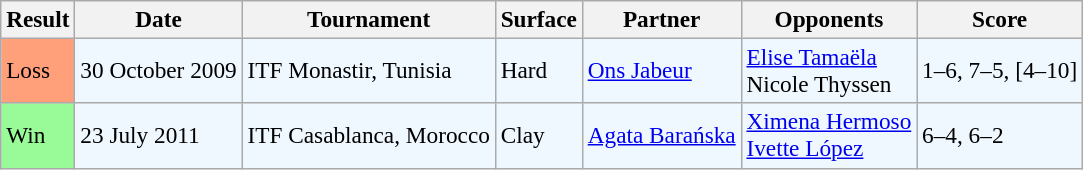<table class="sortable wikitable" style=font-size:97%>
<tr>
<th>Result</th>
<th>Date</th>
<th>Tournament</th>
<th>Surface</th>
<th>Partner</th>
<th>Opponents</th>
<th>Score</th>
</tr>
<tr style="background:#f0f8ff;">
<td style="background:#ffa07a;">Loss</td>
<td>30 October 2009</td>
<td>ITF Monastir, Tunisia</td>
<td>Hard</td>
<td> <a href='#'>Ons Jabeur</a></td>
<td> <a href='#'>Elise Tamaëla</a> <br>  Nicole Thyssen</td>
<td>1–6, 7–5, [4–10]</td>
</tr>
<tr style="background:#f0f8ff;">
<td style="background:#98fb98;">Win</td>
<td>23 July 2011</td>
<td>ITF Casablanca, Morocco</td>
<td>Clay</td>
<td> <a href='#'>Agata Barańska</a></td>
<td> <a href='#'>Ximena Hermoso</a> <br>  <a href='#'>Ivette López</a></td>
<td>6–4, 6–2</td>
</tr>
</table>
